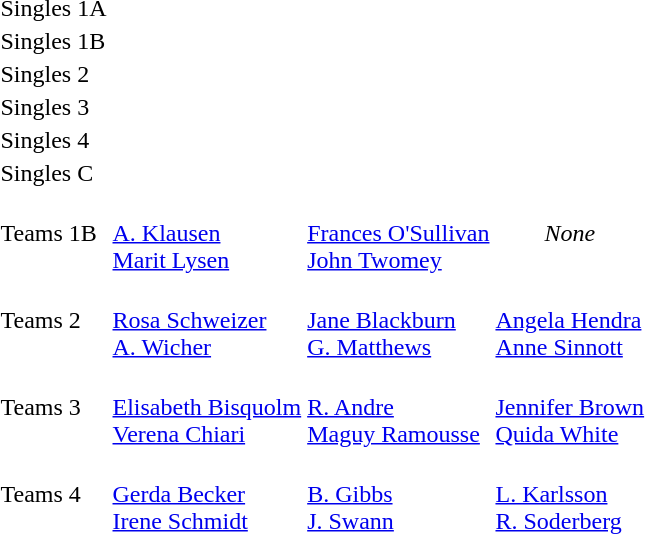<table>
<tr>
<td>Singles 1A<br></td>
<td></td>
<td></td>
<td></td>
</tr>
<tr>
<td>Singles 1B<br></td>
<td></td>
<td></td>
<td></td>
</tr>
<tr>
<td>Singles 2<br></td>
<td></td>
<td></td>
<td></td>
</tr>
<tr>
<td>Singles 3<br></td>
<td></td>
<td></td>
<td></td>
</tr>
<tr>
<td>Singles 4<br></td>
<td></td>
<td></td>
<td></td>
</tr>
<tr>
<td>Singles C<br></td>
<td></td>
<td></td>
<td></td>
</tr>
<tr>
<td>Teams 1B<br></td>
<td valign=top> <br> <a href='#'>A. Klausen</a> <br> <a href='#'>Marit Lysen</a></td>
<td valign=top> <br> <a href='#'>Frances O'Sullivan</a> <br> <a href='#'>John Twomey</a></td>
<td align="center"><em>None</em></td>
</tr>
<tr>
<td>Teams 2<br></td>
<td valign=top> <br> <a href='#'>Rosa Schweizer</a> <br> <a href='#'>A. Wicher</a></td>
<td valign=top> <br> <a href='#'>Jane Blackburn</a> <br> <a href='#'>G. Matthews</a></td>
<td valign=top> <br> <a href='#'>Angela Hendra</a> <br> <a href='#'>Anne Sinnott</a></td>
</tr>
<tr>
<td>Teams 3<br></td>
<td valign=top> <br> <a href='#'>Elisabeth Bisquolm</a> <br> <a href='#'>Verena Chiari</a></td>
<td valign=top> <br> <a href='#'>R. Andre</a> <br> <a href='#'>Maguy Ramousse</a></td>
<td valign=top> <br> <a href='#'>Jennifer Brown</a> <br> <a href='#'>Quida White</a></td>
</tr>
<tr>
<td>Teams 4<br></td>
<td valign=top> <br> <a href='#'>Gerda Becker</a> <br> <a href='#'>Irene Schmidt</a></td>
<td valign=top> <br> <a href='#'>B. Gibbs</a> <br> <a href='#'>J. Swann</a></td>
<td valign=top> <br> <a href='#'>L. Karlsson</a> <br> <a href='#'>R. Soderberg</a></td>
</tr>
</table>
